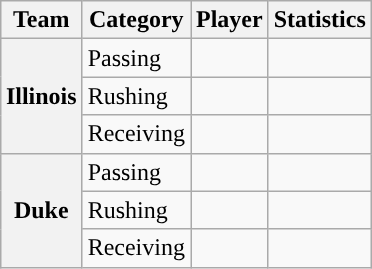<table class="wikitable" style="float:right">
<tr>
<th>Team</th>
<th>Category</th>
<th>Player</th>
<th>Statistics</th>
</tr>
<tr>
<th rowspan=3>Illinois</th>
<td>Passing</td>
<td></td>
<td></td>
</tr>
<tr>
<td>Rushing</td>
<td></td>
<td></td>
</tr>
<tr>
<td>Receiving</td>
<td></td>
<td></td>
</tr>
<tr>
<th rowspan=3>Duke</th>
<td>Passing</td>
<td></td>
<td></td>
</tr>
<tr>
<td>Rushing</td>
<td></td>
<td></td>
</tr>
<tr>
<td>Receiving</td>
<td></td>
<td></td>
</tr>
</table>
